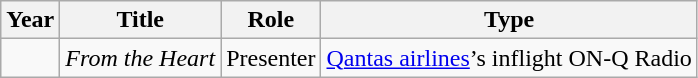<table class="wikitable sortable">
<tr>
<th>Year</th>
<th>Title</th>
<th>Role</th>
<th>Type</th>
</tr>
<tr>
<td></td>
<td><em>From the Heart</em></td>
<td>Presenter</td>
<td><a href='#'>Qantas airlines</a>’s inflight ON-Q Radio</td>
</tr>
</table>
